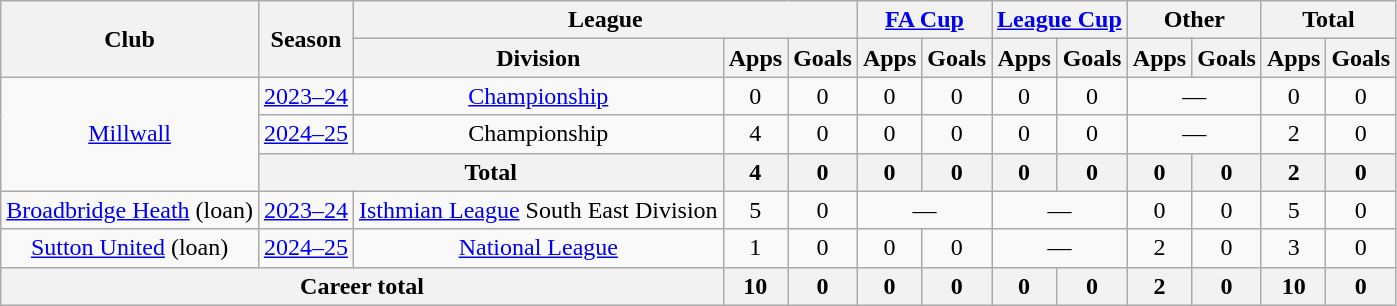<table class="wikitable" style="text-align: center">
<tr>
<th rowspan="2">Club</th>
<th rowspan="2">Season</th>
<th colspan="3">League</th>
<th colspan="2"><a href='#'>FA Cup</a></th>
<th colspan="2"><a href='#'>League Cup</a></th>
<th colspan="2">Other</th>
<th colspan="2">Total</th>
</tr>
<tr>
<th>Division</th>
<th>Apps</th>
<th>Goals</th>
<th>Apps</th>
<th>Goals</th>
<th>Apps</th>
<th>Goals</th>
<th>Apps</th>
<th>Goals</th>
<th>Apps</th>
<th>Goals</th>
</tr>
<tr>
<td rowspan="3"><a href='#'>Millwall</a></td>
<td><a href='#'>2023–24</a></td>
<td><a href='#'>Championship</a></td>
<td>0</td>
<td>0</td>
<td>0</td>
<td>0</td>
<td>0</td>
<td>0</td>
<td colspan="2">—</td>
<td>0</td>
<td>0</td>
</tr>
<tr>
<td><a href='#'>2024–25</a></td>
<td>Championship</td>
<td>4</td>
<td>0</td>
<td>0</td>
<td>0</td>
<td>0</td>
<td>0</td>
<td colspan="2">—</td>
<td>2</td>
<td>0</td>
</tr>
<tr>
<th colspan="2">Total</th>
<th>4</th>
<th>0</th>
<th>0</th>
<th>0</th>
<th>0</th>
<th>0</th>
<th>0</th>
<th>0</th>
<th>2</th>
<th>0</th>
</tr>
<tr>
<td><a href='#'>Broadbridge Heath</a> (loan)</td>
<td><a href='#'>2023–24</a></td>
<td><a href='#'>Isthmian League</a> South East Division</td>
<td>5</td>
<td>0</td>
<td colspan="2">—</td>
<td colspan="2">—</td>
<td>0</td>
<td>0</td>
<td>5</td>
<td>0</td>
</tr>
<tr>
<td><a href='#'>Sutton United</a> (loan)</td>
<td><a href='#'>2024–25</a></td>
<td><a href='#'>National League</a></td>
<td>1</td>
<td>0</td>
<td>0</td>
<td>0</td>
<td colspan="2">—</td>
<td>2</td>
<td>0</td>
<td>3</td>
<td>0</td>
</tr>
<tr>
<th colspan="3">Career total</th>
<th>10</th>
<th>0</th>
<th>0</th>
<th>0</th>
<th>0</th>
<th>0</th>
<th>2</th>
<th>0</th>
<th>10</th>
<th>0</th>
</tr>
</table>
